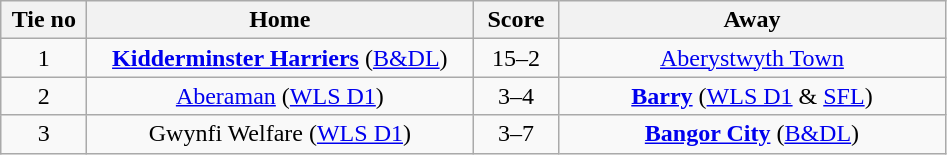<table class="wikitable" style="text-align:center">
<tr>
<th width=50>Tie no</th>
<th width=250>Home</th>
<th width=50>Score</th>
<th width=250>Away</th>
</tr>
<tr>
<td>1</td>
<td><strong><a href='#'>Kidderminster Harriers</a></strong> (<a href='#'>B&DL</a>)</td>
<td>15–2</td>
<td><a href='#'>Aberystwyth Town</a></td>
</tr>
<tr>
<td>2</td>
<td><a href='#'>Aberaman</a> (<a href='#'>WLS D1</a>)</td>
<td>3–4</td>
<td><strong><a href='#'>Barry</a></strong> (<a href='#'>WLS D1</a> & <a href='#'>SFL</a>)</td>
</tr>
<tr>
<td>3</td>
<td>Gwynfi Welfare (<a href='#'>WLS D1</a>)</td>
<td>3–7</td>
<td><strong><a href='#'>Bangor City</a></strong> (<a href='#'>B&DL</a>)</td>
</tr>
</table>
